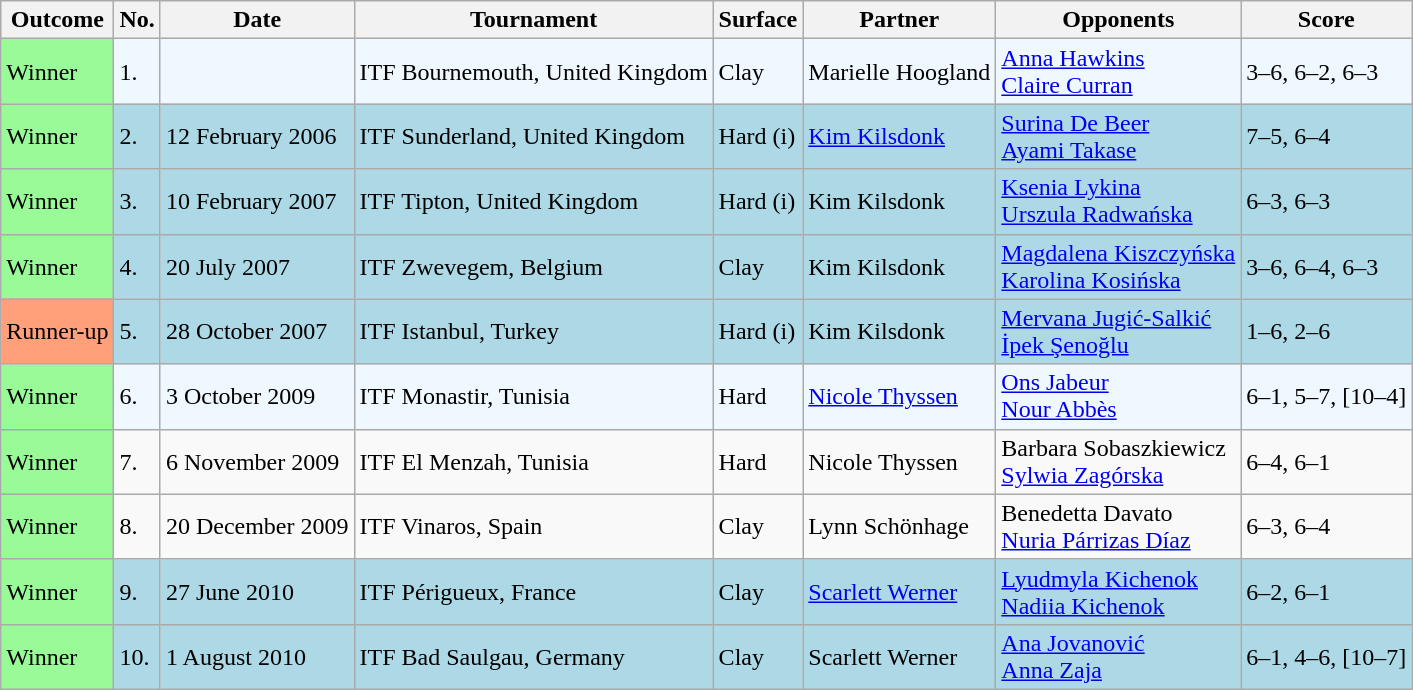<table class="wikitable">
<tr>
<th>Outcome</th>
<th>No.</th>
<th>Date</th>
<th>Tournament</th>
<th>Surface</th>
<th>Partner</th>
<th>Opponents</th>
<th>Score</th>
</tr>
<tr style="background:#f0f8ff;">
<td bgcolor="98FB98">Winner</td>
<td>1.</td>
<td></td>
<td>ITF Bournemouth, United Kingdom</td>
<td>Clay</td>
<td> Marielle Hoogland</td>
<td> <a href='#'>Anna Hawkins</a> <br>  <a href='#'>Claire Curran</a></td>
<td>3–6, 6–2, 6–3</td>
</tr>
<tr style="background:lightblue;">
<td bgcolor="98FB98">Winner</td>
<td>2.</td>
<td>12 February 2006</td>
<td>ITF Sunderland, United Kingdom</td>
<td>Hard (i)</td>
<td> <a href='#'>Kim Kilsdonk</a></td>
<td> <a href='#'>Surina De Beer</a> <br>  <a href='#'>Ayami Takase</a></td>
<td>7–5, 6–4</td>
</tr>
<tr style="background:lightblue;">
<td bgcolor="98FB98">Winner</td>
<td>3.</td>
<td>10 February 2007</td>
<td>ITF Tipton, United Kingdom</td>
<td>Hard (i)</td>
<td> Kim Kilsdonk</td>
<td> <a href='#'>Ksenia Lykina</a> <br>  <a href='#'>Urszula Radwańska</a></td>
<td>6–3, 6–3</td>
</tr>
<tr style="background:lightblue;">
<td bgcolor="98FB98">Winner</td>
<td>4.</td>
<td>20 July 2007</td>
<td>ITF Zwevegem, Belgium</td>
<td>Clay</td>
<td> Kim Kilsdonk</td>
<td> <a href='#'>Magdalena Kiszczyńska</a> <br>  <a href='#'>Karolina Kosińska</a></td>
<td>3–6, 6–4, 6–3</td>
</tr>
<tr style="background:lightblue;">
<td bgcolor="FFA07A">Runner-up</td>
<td>5.</td>
<td>28 October 2007</td>
<td>ITF Istanbul, Turkey</td>
<td>Hard (i)</td>
<td> Kim Kilsdonk</td>
<td> <a href='#'>Mervana Jugić-Salkić</a> <br>  <a href='#'>İpek Şenoğlu</a></td>
<td>1–6, 2–6</td>
</tr>
<tr style="background:#f0f8ff;">
<td style="background:#98FB98;">Winner</td>
<td>6.</td>
<td>3 October 2009</td>
<td>ITF Monastir, Tunisia</td>
<td>Hard</td>
<td> <a href='#'>Nicole Thyssen</a></td>
<td> <a href='#'>Ons Jabeur</a> <br>  <a href='#'>Nour Abbès</a></td>
<td>6–1, 5–7, [10–4]</td>
</tr>
<tr>
<td style="background:#98FB98;">Winner</td>
<td>7.</td>
<td>6 November 2009</td>
<td>ITF El Menzah, Tunisia</td>
<td>Hard</td>
<td> Nicole Thyssen</td>
<td> Barbara Sobaszkiewicz <br>  <a href='#'>Sylwia Zagórska</a></td>
<td>6–4, 6–1</td>
</tr>
<tr>
<td style="background:#98FB98;">Winner</td>
<td>8.</td>
<td>20 December 2009</td>
<td>ITF Vinaros, Spain</td>
<td>Clay</td>
<td> Lynn Schönhage</td>
<td> Benedetta Davato <br>  <a href='#'>Nuria Párrizas Díaz</a></td>
<td>6–3, 6–4</td>
</tr>
<tr bgcolor=lightblue>
<td bgcolor="98FB98">Winner</td>
<td>9.</td>
<td>27 June 2010</td>
<td>ITF Périgueux, France</td>
<td>Clay</td>
<td> <a href='#'>Scarlett Werner</a></td>
<td> <a href='#'>Lyudmyla Kichenok</a> <br>  <a href='#'>Nadiia Kichenok</a></td>
<td>6–2, 6–1</td>
</tr>
<tr bgcolor=lightblue>
<td bgcolor="98FB98">Winner</td>
<td>10.</td>
<td>1 August 2010</td>
<td>ITF Bad Saulgau, Germany</td>
<td>Clay</td>
<td> Scarlett Werner</td>
<td> <a href='#'>Ana Jovanović</a> <br>  <a href='#'>Anna Zaja</a></td>
<td>6–1, 4–6, [10–7]</td>
</tr>
</table>
